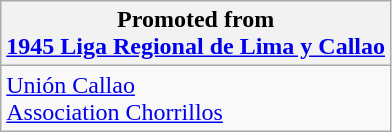<table class="wikitable">
<tr>
<th>Promoted from<br><a href='#'>1945 Liga Regional de Lima y Callao</a></th>
</tr>
<tr>
<td> <a href='#'>Unión Callao</a> <br> <a href='#'>Association Chorrillos</a> </td>
</tr>
</table>
